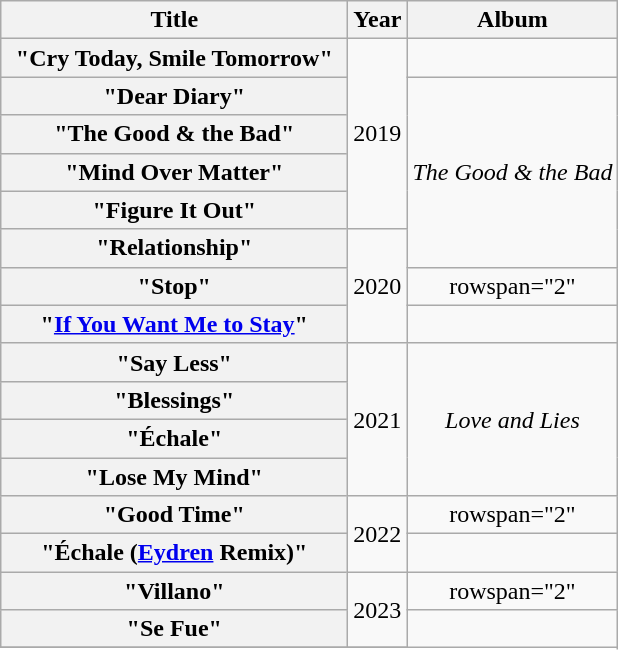<table class="wikitable plainrowheaders" style="text-align:center;">
<tr>
<th scope="col" style="width:14em;">Title</th>
<th scope="col" style="width:1em;">Year</th>
<th scope="col">Album</th>
</tr>
<tr>
<th scope="row">"Cry Today, Smile Tomorrow"</th>
<td rowspan="5">2019</td>
<td></td>
</tr>
<tr>
<th scope="row">"Dear Diary"</th>
<td rowspan="5"><em>The Good & the Bad</em></td>
</tr>
<tr>
<th scope="row">"The Good & the Bad"</th>
</tr>
<tr>
<th scope="row">"Mind Over Matter"</th>
</tr>
<tr>
<th scope="row">"Figure It Out"</th>
</tr>
<tr>
<th scope="row">"Relationship"</th>
<td rowspan="3">2020</td>
</tr>
<tr>
<th scope="row">"Stop"</th>
<td>rowspan="2" </td>
</tr>
<tr>
<th scope="row">"<a href='#'>If You Want Me to Stay</a>" <br></th>
</tr>
<tr>
<th scope="row">"Say Less"</th>
<td rowspan="4">2021</td>
<td rowspan="4"><em>Love and Lies</em></td>
</tr>
<tr>
<th scope="row">"Blessings"</th>
</tr>
<tr>
<th scope="row">"Échale"</th>
</tr>
<tr>
<th scope="row">"Lose My Mind"</th>
</tr>
<tr>
<th scope="row">"Good Time"</th>
<td rowspan="2">2022</td>
<td>rowspan="2" </td>
</tr>
<tr>
<th scope="row">"Échale (<a href='#'>Eydren</a> Remix)"</th>
</tr>
<tr>
<th scope="row">"Villano"</th>
<td rowspan="2">2023</td>
<td>rowspan="2" </td>
</tr>
<tr>
<th scope="row">"Se Fue"</th>
</tr>
<tr>
</tr>
</table>
